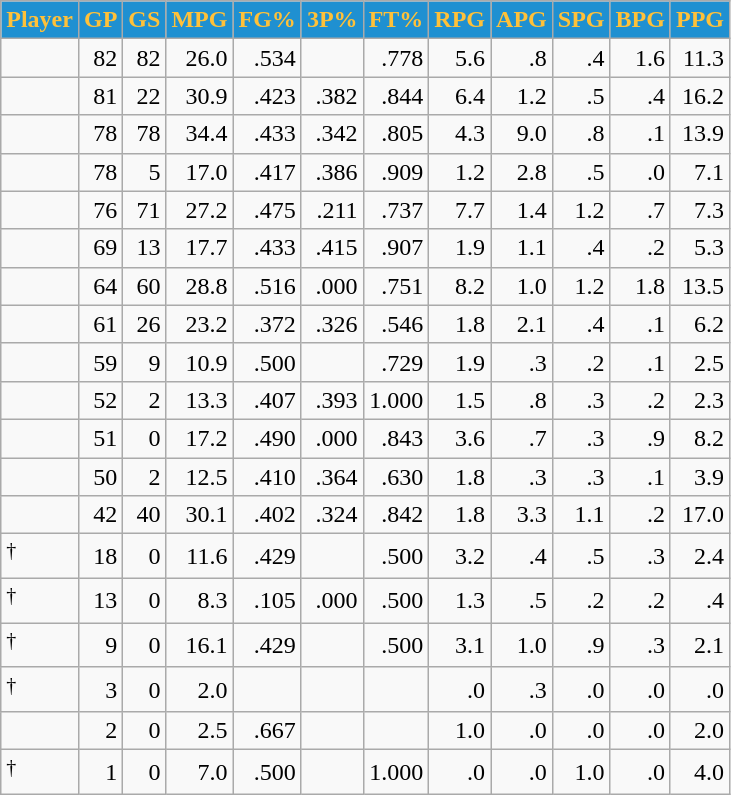<table class="wikitable sortable" style="text-align:right;">
<tr>
<th style="background:#1F90D1; color:#FFC139">Player</th>
<th style="background:#1F90D1; color:#FFC139">GP</th>
<th style="background:#1F90D1; color:#FFC139">GS</th>
<th style="background:#1F90D1; color:#FFC139">MPG</th>
<th style="background:#1F90D1; color:#FFC139">FG%</th>
<th style="background:#1F90D1; color:#FFC139">3P%</th>
<th style="background:#1F90D1; color:#FFC139">FT%</th>
<th style="background:#1F90D1; color:#FFC139">RPG</th>
<th style="background:#1F90D1; color:#FFC139">APG</th>
<th style="background:#1F90D1; color:#FFC139">SPG</th>
<th style="background:#1F90D1; color:#FFC139">BPG</th>
<th style="background:#1F90D1; color:#FFC139">PPG</th>
</tr>
<tr>
<td style="text-align:left;"></td>
<td>82</td>
<td>82</td>
<td>26.0</td>
<td>.534</td>
<td></td>
<td>.778</td>
<td>5.6</td>
<td>.8</td>
<td>.4</td>
<td>1.6</td>
<td>11.3</td>
</tr>
<tr>
<td style="text-align:left;"></td>
<td>81</td>
<td>22</td>
<td>30.9</td>
<td>.423</td>
<td>.382</td>
<td>.844</td>
<td>6.4</td>
<td>1.2</td>
<td>.5</td>
<td>.4</td>
<td>16.2</td>
</tr>
<tr>
<td style="text-align:left;"></td>
<td>78</td>
<td>78</td>
<td>34.4</td>
<td>.433</td>
<td>.342</td>
<td>.805</td>
<td>4.3</td>
<td>9.0</td>
<td>.8</td>
<td>.1</td>
<td>13.9</td>
</tr>
<tr>
<td style="text-align:left;"></td>
<td>78</td>
<td>5</td>
<td>17.0</td>
<td>.417</td>
<td>.386</td>
<td>.909</td>
<td>1.2</td>
<td>2.8</td>
<td>.5</td>
<td>.0</td>
<td>7.1</td>
</tr>
<tr>
<td style="text-align:left;"></td>
<td>76</td>
<td>71</td>
<td>27.2</td>
<td>.475</td>
<td>.211</td>
<td>.737</td>
<td>7.7</td>
<td>1.4</td>
<td>1.2</td>
<td>.7</td>
<td>7.3</td>
</tr>
<tr>
<td style="text-align:left;"></td>
<td>69</td>
<td>13</td>
<td>17.7</td>
<td>.433</td>
<td>.415</td>
<td>.907</td>
<td>1.9</td>
<td>1.1</td>
<td>.4</td>
<td>.2</td>
<td>5.3</td>
</tr>
<tr>
<td style="text-align:left;"></td>
<td>64</td>
<td>60</td>
<td>28.8</td>
<td>.516</td>
<td>.000</td>
<td>.751</td>
<td>8.2</td>
<td>1.0</td>
<td>1.2</td>
<td>1.8</td>
<td>13.5</td>
</tr>
<tr>
<td style="text-align:left;"></td>
<td>61</td>
<td>26</td>
<td>23.2</td>
<td>.372</td>
<td>.326</td>
<td>.546</td>
<td>1.8</td>
<td>2.1</td>
<td>.4</td>
<td>.1</td>
<td>6.2</td>
</tr>
<tr>
<td style="text-align:left;"></td>
<td>59</td>
<td>9</td>
<td>10.9</td>
<td>.500</td>
<td></td>
<td>.729</td>
<td>1.9</td>
<td>.3</td>
<td>.2</td>
<td>.1</td>
<td>2.5</td>
</tr>
<tr>
<td style="text-align:left;"></td>
<td>52</td>
<td>2</td>
<td>13.3</td>
<td>.407</td>
<td>.393</td>
<td>1.000</td>
<td>1.5</td>
<td>.8</td>
<td>.3</td>
<td>.2</td>
<td>2.3</td>
</tr>
<tr>
<td style="text-align:left;"></td>
<td>51</td>
<td>0</td>
<td>17.2</td>
<td>.490</td>
<td>.000</td>
<td>.843</td>
<td>3.6</td>
<td>.7</td>
<td>.3</td>
<td>.9</td>
<td>8.2</td>
</tr>
<tr>
<td style="text-align:left;"></td>
<td>50</td>
<td>2</td>
<td>12.5</td>
<td>.410</td>
<td>.364</td>
<td>.630</td>
<td>1.8</td>
<td>.3</td>
<td>.3</td>
<td>.1</td>
<td>3.9</td>
</tr>
<tr>
<td style="text-align:left;"></td>
<td>42</td>
<td>40</td>
<td>30.1</td>
<td>.402</td>
<td>.324</td>
<td>.842</td>
<td>1.8</td>
<td>3.3</td>
<td>1.1</td>
<td>.2</td>
<td>17.0</td>
</tr>
<tr>
<td style="text-align:left;"><sup>†</sup></td>
<td>18</td>
<td>0</td>
<td>11.6</td>
<td>.429</td>
<td></td>
<td>.500</td>
<td>3.2</td>
<td>.4</td>
<td>.5</td>
<td>.3</td>
<td>2.4</td>
</tr>
<tr>
<td style="text-align:left;"><sup>†</sup></td>
<td>13</td>
<td>0</td>
<td>8.3</td>
<td>.105</td>
<td>.000</td>
<td>.500</td>
<td>1.3</td>
<td>.5</td>
<td>.2</td>
<td>.2</td>
<td>.4</td>
</tr>
<tr>
<td style="text-align:left;"><sup>†</sup></td>
<td>9</td>
<td>0</td>
<td>16.1</td>
<td>.429</td>
<td></td>
<td>.500</td>
<td>3.1</td>
<td>1.0</td>
<td>.9</td>
<td>.3</td>
<td>2.1</td>
</tr>
<tr>
<td style="text-align:left;"><sup>†</sup></td>
<td>3</td>
<td>0</td>
<td>2.0</td>
<td></td>
<td></td>
<td></td>
<td>.0</td>
<td>.3</td>
<td>.0</td>
<td>.0</td>
<td>.0</td>
</tr>
<tr>
<td style="text-align:left;"></td>
<td>2</td>
<td>0</td>
<td>2.5</td>
<td>.667</td>
<td></td>
<td></td>
<td>1.0</td>
<td>.0</td>
<td>.0</td>
<td>.0</td>
<td>2.0</td>
</tr>
<tr>
<td style="text-align:left;"><sup>†</sup></td>
<td>1</td>
<td>0</td>
<td>7.0</td>
<td>.500</td>
<td></td>
<td>1.000</td>
<td>.0</td>
<td>.0</td>
<td>1.0</td>
<td>.0</td>
<td>4.0</td>
</tr>
</table>
